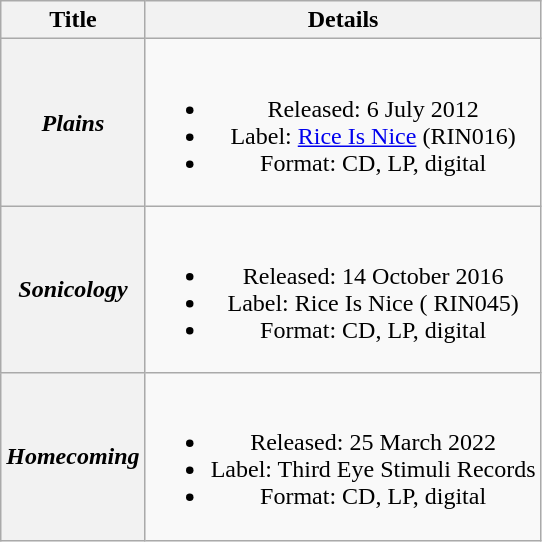<table class="wikitable plainrowheaders" style="text-align:center;">
<tr>
<th>Title</th>
<th>Details</th>
</tr>
<tr>
<th scope="row"><em>Plains</em></th>
<td><br><ul><li>Released: 6 July 2012</li><li>Label: <a href='#'>Rice Is Nice</a> (RIN016)</li><li>Format: CD, LP, digital</li></ul></td>
</tr>
<tr>
<th scope="row"><em>Sonicology</em></th>
<td><br><ul><li>Released: 14 October 2016</li><li>Label: Rice Is Nice ( RIN045)</li><li>Format: CD, LP, digital</li></ul></td>
</tr>
<tr>
<th scope="row"><em>Homecoming</em></th>
<td><br><ul><li>Released: 25 March 2022</li><li>Label: Third Eye Stimuli Records</li><li>Format: CD, LP, digital</li></ul></td>
</tr>
</table>
